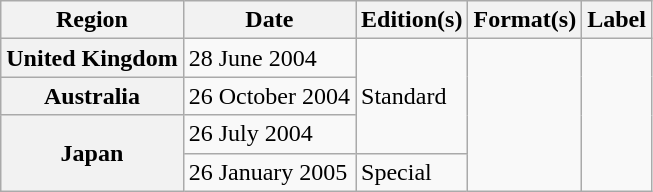<table class="wikitable plainrowheaders">
<tr>
<th scope="col">Region</th>
<th scope="col">Date</th>
<th scope="col">Edition(s)</th>
<th scope="col">Format(s)</th>
<th scope="col">Label</th>
</tr>
<tr>
<th scope="row">United Kingdom</th>
<td>28 June 2004</td>
<td rowspan="3">Standard</td>
<td rowspan="4"></td>
<td rowspan="4"></td>
</tr>
<tr>
<th scope="row">Australia</th>
<td>26 October 2004</td>
</tr>
<tr>
<th scope="row" rowspan="2">Japan</th>
<td>26 July 2004</td>
</tr>
<tr>
<td>26 January 2005</td>
<td>Special</td>
</tr>
</table>
